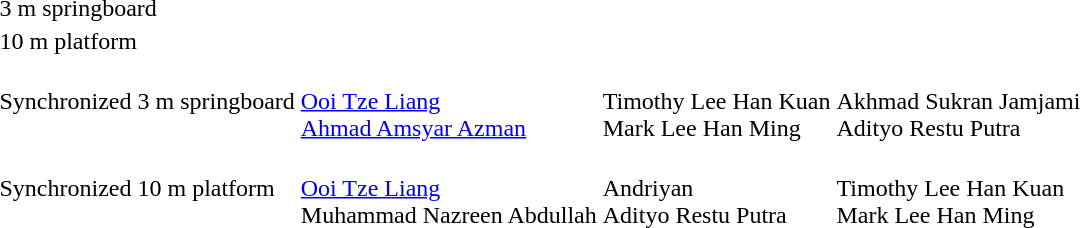<table>
<tr>
<td>3 m springboard<br></td>
<td></td>
<td></td>
<td></td>
</tr>
<tr>
<td>10 m platform<br></td>
<td></td>
<td></td>
<td></td>
</tr>
<tr>
<td>Synchronized 3 m springboard<br></td>
<td><br><a href='#'>Ooi Tze Liang</a><br><a href='#'>Ahmad Amsyar Azman</a></td>
<td nowrap><br>Timothy Lee Han Kuan<br>Mark Lee Han Ming</td>
<td nowrap><br>Akhmad Sukran Jamjami<br>Adityo Restu Putra</td>
</tr>
<tr>
<td>Synchronized 10 m platform<br></td>
<td nowrap><br><a href='#'>Ooi Tze Liang</a><br>Muhammad Nazreen Abdullah</td>
<td><br>Andriyan<br>Adityo Restu Putra</td>
<td><br>Timothy Lee Han Kuan<br>Mark Lee Han Ming</td>
</tr>
</table>
